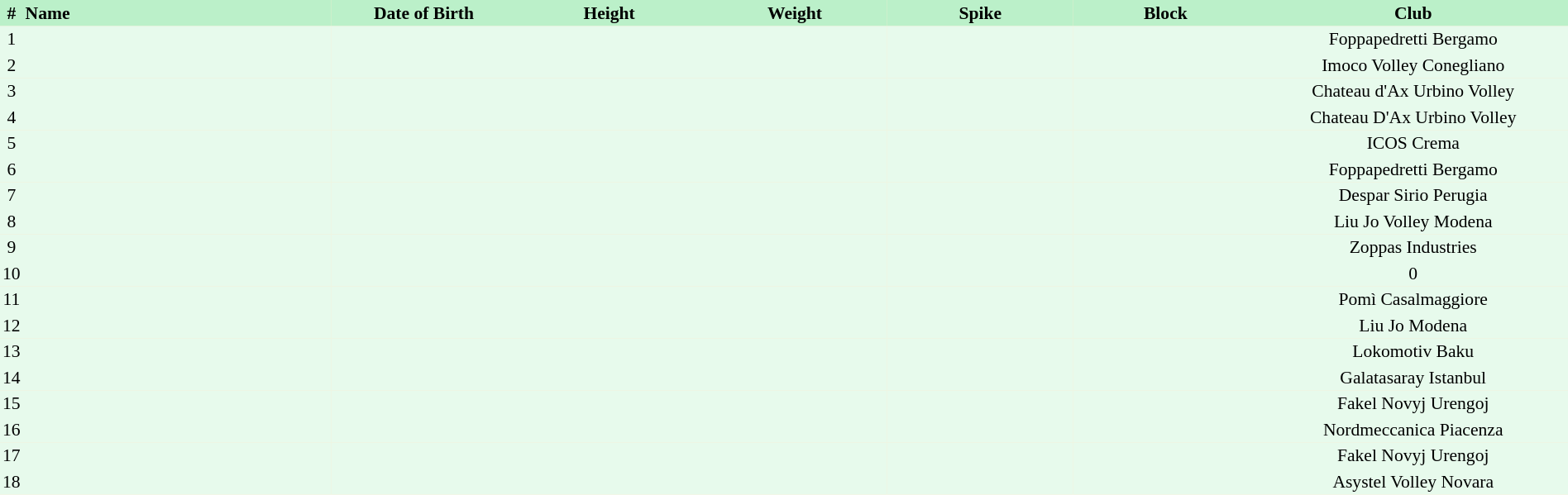<table border=0 cellpadding=2 cellspacing=0  |- bgcolor=#FFECCE style="text-align:center; font-size:90%; width:100%">
<tr bgcolor=#BBF0C9>
<th>#</th>
<th align=left width=20%>Name</th>
<th width=12%>Date of Birth</th>
<th width=12%>Height</th>
<th width=12%>Weight</th>
<th width=12%>Spike</th>
<th width=12%>Block</th>
<th width=20%>Club</th>
</tr>
<tr bgcolor=#E7FAEC>
<td>1</td>
<td align=left></td>
<td align=right></td>
<td></td>
<td></td>
<td></td>
<td></td>
<td>Foppapedretti Bergamo</td>
</tr>
<tr bgcolor=#E7FAEC>
<td>2</td>
<td align=left></td>
<td align=right></td>
<td></td>
<td></td>
<td></td>
<td></td>
<td>Imoco Volley Conegliano</td>
</tr>
<tr bgcolor=#E7FAEC>
<td>3</td>
<td align=left></td>
<td align=right></td>
<td></td>
<td></td>
<td></td>
<td></td>
<td>Chateau d'Ax Urbino Volley</td>
</tr>
<tr bgcolor=#E7FAEC>
<td>4</td>
<td align=left></td>
<td align=right></td>
<td></td>
<td></td>
<td></td>
<td></td>
<td>Chateau D'Ax Urbino Volley</td>
</tr>
<tr bgcolor=#E7FAEC>
<td>5</td>
<td align=left></td>
<td align=right></td>
<td></td>
<td></td>
<td></td>
<td></td>
<td>ICOS Crema</td>
</tr>
<tr bgcolor=#E7FAEC>
<td>6</td>
<td align=left></td>
<td align=right></td>
<td></td>
<td></td>
<td></td>
<td></td>
<td>Foppapedretti Bergamo</td>
</tr>
<tr bgcolor=#E7FAEC>
<td>7</td>
<td align=left></td>
<td align=right></td>
<td></td>
<td></td>
<td></td>
<td></td>
<td>Despar Sirio Perugia</td>
</tr>
<tr bgcolor=#E7FAEC>
<td>8</td>
<td align=left></td>
<td align=right></td>
<td></td>
<td></td>
<td></td>
<td></td>
<td>Liu Jo Volley Modena</td>
</tr>
<tr bgcolor=#E7FAEC>
<td>9</td>
<td align=left></td>
<td align=right></td>
<td></td>
<td></td>
<td></td>
<td></td>
<td>Zoppas Industries</td>
</tr>
<tr bgcolor=#E7FAEC>
<td>10</td>
<td align=left></td>
<td align=right></td>
<td></td>
<td></td>
<td></td>
<td></td>
<td>0</td>
</tr>
<tr bgcolor=#E7FAEC>
<td>11</td>
<td align=left></td>
<td align=right></td>
<td></td>
<td></td>
<td></td>
<td></td>
<td>Pomì Casalmaggiore</td>
</tr>
<tr bgcolor=#E7FAEC>
<td>12</td>
<td align=left></td>
<td align=right></td>
<td></td>
<td></td>
<td></td>
<td></td>
<td>Liu Jo Modena</td>
</tr>
<tr bgcolor=#E7FAEC>
<td>13</td>
<td align=left></td>
<td align=right></td>
<td></td>
<td></td>
<td></td>
<td></td>
<td>Lokomotiv Baku</td>
</tr>
<tr bgcolor=#E7FAEC>
<td>14</td>
<td align=left></td>
<td align=right></td>
<td></td>
<td></td>
<td></td>
<td></td>
<td>Galatasaray Istanbul</td>
</tr>
<tr bgcolor=#E7FAEC>
<td>15</td>
<td align=left></td>
<td align=right></td>
<td></td>
<td></td>
<td></td>
<td></td>
<td>Fakel Novyj Urengoj</td>
</tr>
<tr bgcolor=#E7FAEC>
<td>16</td>
<td align=left></td>
<td align=right></td>
<td></td>
<td></td>
<td></td>
<td></td>
<td>Nordmeccanica Piacenza</td>
</tr>
<tr bgcolor=#E7FAEC>
<td>17</td>
<td align=left></td>
<td align=right></td>
<td></td>
<td></td>
<td></td>
<td></td>
<td>Fakel Novyj Urengoj</td>
</tr>
<tr bgcolor=#E7FAEC>
<td>18</td>
<td align=left></td>
<td align=right></td>
<td></td>
<td></td>
<td></td>
<td></td>
<td>Asystel Volley Novara</td>
</tr>
</table>
